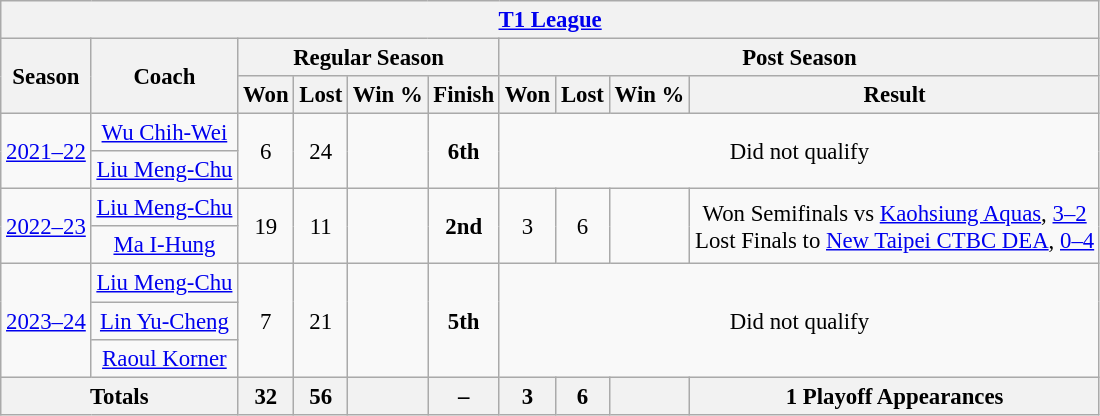<table class="wikitable" style="font-size: 95%; text-align:center;">
<tr>
<th colspan="10"><a href='#'>T1 League</a></th>
</tr>
<tr>
<th rowspan="2">Season</th>
<th rowspan="2">Coach</th>
<th colspan="4">Regular Season</th>
<th colspan="4">Post Season</th>
</tr>
<tr>
<th>Won</th>
<th>Lost</th>
<th>Win %</th>
<th>Finish</th>
<th>Won</th>
<th>Lost</th>
<th>Win %</th>
<th>Result</th>
</tr>
<tr>
<td rowspan="2"><a href='#'>2021–22</a></td>
<td><a href='#'>Wu Chih-Wei</a></td>
<td rowspan="2">6</td>
<td rowspan="2">24</td>
<td rowspan="2"></td>
<td rowspan="2"><strong>6th</strong></td>
<td rowspan="2" colspan="4">Did not qualify</td>
</tr>
<tr>
<td><a href='#'>Liu Meng-Chu</a></td>
</tr>
<tr>
<td rowspan="2"><a href='#'>2022–23</a></td>
<td><a href='#'>Liu Meng-Chu</a></td>
<td rowspan="2">19</td>
<td rowspan="2">11</td>
<td rowspan="2"></td>
<td rowspan="2"><strong>2nd</strong></td>
<td rowspan="2">3</td>
<td rowspan="2">6</td>
<td rowspan="2"></td>
<td rowspan="2">Won Semifinals vs <a href='#'>Kaohsiung Aquas</a>, <a href='#'>3–2</a><br>Lost Finals to <a href='#'>New Taipei CTBC DEA</a>, <a href='#'>0–4</a></td>
</tr>
<tr>
<td><a href='#'>Ma I-Hung</a></td>
</tr>
<tr>
<td rowspan="3"><a href='#'>2023–24</a></td>
<td><a href='#'>Liu Meng-Chu</a></td>
<td rowspan="3">7</td>
<td rowspan="3">21</td>
<td rowspan="3"></td>
<td rowspan="3"><strong>5th</strong></td>
<td rowspan="3" colspan="4">Did not qualify</td>
</tr>
<tr>
<td><a href='#'>Lin Yu-Cheng</a></td>
</tr>
<tr>
<td><a href='#'>Raoul Korner</a></td>
</tr>
<tr>
<th colspan="2">Totals</th>
<th>32</th>
<th>56</th>
<th></th>
<th>–</th>
<th>3</th>
<th>6</th>
<th></th>
<th>1 Playoff Appearances</th>
</tr>
</table>
